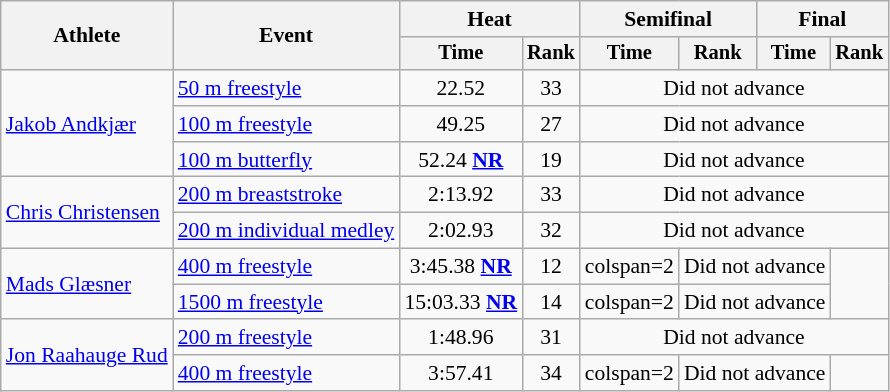<table class=wikitable style="font-size:90%">
<tr>
<th rowspan="2">Athlete</th>
<th rowspan="2">Event</th>
<th colspan="2">Heat</th>
<th colspan="2">Semifinal</th>
<th colspan="2">Final</th>
</tr>
<tr style="font-size:95%">
<th>Time</th>
<th>Rank</th>
<th>Time</th>
<th>Rank</th>
<th>Time</th>
<th>Rank</th>
</tr>
<tr align=center>
<td align=left rowspan=3><a href='#'>Jakob Andkjær</a></td>
<td align=left><a href='#'>50 m freestyle</a></td>
<td>22.52</td>
<td>33</td>
<td colspan=4>Did not advance</td>
</tr>
<tr align=center>
<td align=left><a href='#'>100 m freestyle</a></td>
<td>49.25</td>
<td>27</td>
<td colspan=4>Did not advance</td>
</tr>
<tr align=center>
<td align=left><a href='#'>100 m butterfly</a></td>
<td>52.24 <strong><a href='#'>NR</a></strong></td>
<td>19</td>
<td colspan=4>Did not advance</td>
</tr>
<tr align=center>
<td align=left rowspan=2><a href='#'>Chris Christensen</a></td>
<td align=left><a href='#'>200 m breaststroke</a></td>
<td>2:13.92</td>
<td>33</td>
<td colspan=4>Did not advance</td>
</tr>
<tr align=center>
<td align=left><a href='#'>200 m individual medley</a></td>
<td>2:02.93</td>
<td>32</td>
<td colspan=4>Did not advance</td>
</tr>
<tr align=center>
<td align=left rowspan="2"><a href='#'>Mads Glæsner</a></td>
<td align=left><a href='#'>400 m freestyle</a></td>
<td>3:45.38 <strong><a href='#'>NR</a></strong></td>
<td>12</td>
<td>colspan=2 </td>
<td colspan=2>Did not advance</td>
</tr>
<tr align=center>
<td align=left><a href='#'>1500 m freestyle</a></td>
<td>15:03.33 <strong><a href='#'>NR</a></strong></td>
<td>14</td>
<td>colspan=2 </td>
<td colspan=2>Did not advance</td>
</tr>
<tr align=center>
<td align=left rowspan=2><a href='#'>Jon Raahauge Rud</a></td>
<td align=left><a href='#'>200 m freestyle</a></td>
<td>1:48.96</td>
<td>31</td>
<td colspan=4>Did not advance</td>
</tr>
<tr align=center>
<td align=left><a href='#'>400 m freestyle</a></td>
<td>3:57.41</td>
<td>34</td>
<td>colspan=2 </td>
<td colspan=2>Did not advance</td>
</tr>
</table>
